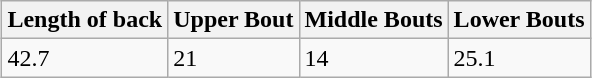<table class="wikitable" style="Margin:auto">
<tr>
<th>Length of back</th>
<th>Upper Bout</th>
<th>Middle Bouts</th>
<th>Lower Bouts</th>
</tr>
<tr>
<td>42.7</td>
<td>21</td>
<td>14</td>
<td>25.1</td>
</tr>
</table>
